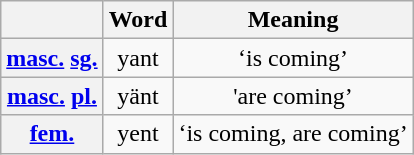<table class="wikitable" style="text-align: center;">
<tr>
<th></th>
<th>Word</th>
<th>Meaning</th>
</tr>
<tr>
<th><a href='#'>masc.</a> <a href='#'>sg.</a></th>
<td>yant</td>
<td>‘is coming’</td>
</tr>
<tr>
<th><a href='#'>masc.</a> <a href='#'>pl.</a></th>
<td>yänt</td>
<td>'are coming’</td>
</tr>
<tr>
<th><a href='#'>fem.</a></th>
<td>yent</td>
<td>‘is coming, are coming’</td>
</tr>
</table>
